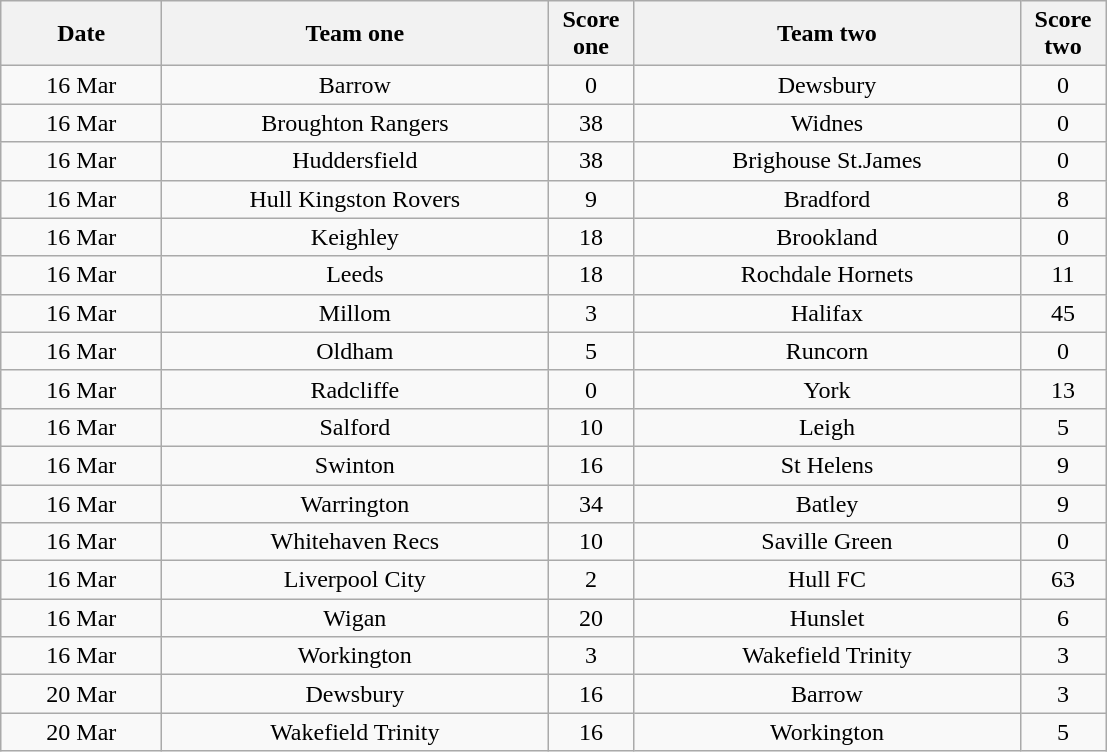<table class="wikitable" style="text-align: center">
<tr>
<th width=100>Date</th>
<th width=250>Team one</th>
<th width=50>Score one</th>
<th width=250>Team two</th>
<th width=50>Score two</th>
</tr>
<tr>
<td>16 Mar</td>
<td>Barrow</td>
<td>0</td>
<td>Dewsbury</td>
<td>0</td>
</tr>
<tr>
<td>16 Mar</td>
<td>Broughton Rangers</td>
<td>38</td>
<td>Widnes</td>
<td>0</td>
</tr>
<tr>
<td>16 Mar</td>
<td>Huddersfield</td>
<td>38</td>
<td>Brighouse St.James</td>
<td>0</td>
</tr>
<tr>
<td>16 Mar</td>
<td>Hull Kingston Rovers</td>
<td>9</td>
<td>Bradford</td>
<td>8</td>
</tr>
<tr>
<td>16 Mar</td>
<td>Keighley</td>
<td>18</td>
<td>Brookland</td>
<td>0</td>
</tr>
<tr>
<td>16 Mar</td>
<td>Leeds</td>
<td>18</td>
<td>Rochdale Hornets</td>
<td>11</td>
</tr>
<tr>
<td>16 Mar</td>
<td>Millom</td>
<td>3</td>
<td>Halifax</td>
<td>45</td>
</tr>
<tr>
<td>16 Mar</td>
<td>Oldham</td>
<td>5</td>
<td>Runcorn</td>
<td>0</td>
</tr>
<tr>
<td>16 Mar</td>
<td>Radcliffe</td>
<td>0</td>
<td>York</td>
<td>13</td>
</tr>
<tr>
<td>16 Mar</td>
<td>Salford</td>
<td>10</td>
<td>Leigh</td>
<td>5</td>
</tr>
<tr>
<td>16 Mar</td>
<td>Swinton</td>
<td>16</td>
<td>St Helens</td>
<td>9</td>
</tr>
<tr>
<td>16 Mar</td>
<td>Warrington</td>
<td>34</td>
<td>Batley</td>
<td>9</td>
</tr>
<tr>
<td>16 Mar</td>
<td>Whitehaven Recs</td>
<td>10</td>
<td>Saville Green</td>
<td>0</td>
</tr>
<tr>
<td>16 Mar</td>
<td>Liverpool City</td>
<td>2</td>
<td>Hull FC</td>
<td>63</td>
</tr>
<tr>
<td>16 Mar</td>
<td>Wigan</td>
<td>20</td>
<td>Hunslet</td>
<td>6</td>
</tr>
<tr>
<td>16 Mar</td>
<td>Workington</td>
<td>3</td>
<td>Wakefield Trinity</td>
<td>3</td>
</tr>
<tr>
<td>20 Mar</td>
<td>Dewsbury</td>
<td>16</td>
<td>Barrow</td>
<td>3</td>
</tr>
<tr>
<td>20 Mar</td>
<td>Wakefield Trinity</td>
<td>16</td>
<td>Workington</td>
<td>5</td>
</tr>
</table>
